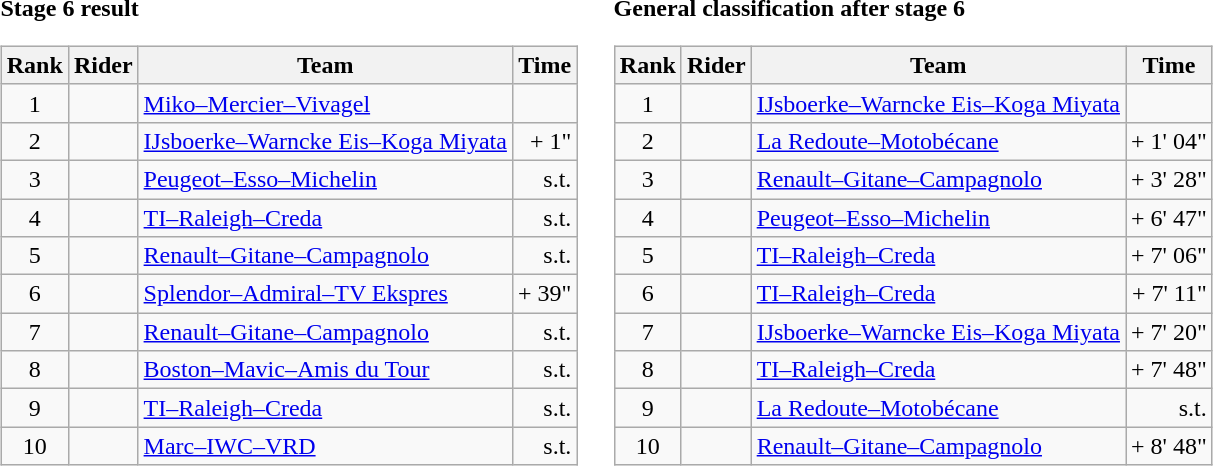<table>
<tr>
<td><strong>Stage 6 result</strong><br><table class="wikitable">
<tr>
<th scope="col">Rank</th>
<th scope="col">Rider</th>
<th scope="col">Team</th>
<th scope="col">Time</th>
</tr>
<tr>
<td style="text-align:center;">1</td>
<td></td>
<td><a href='#'>Miko–Mercier–Vivagel</a></td>
<td style="text-align:right;"></td>
</tr>
<tr>
<td style="text-align:center;">2</td>
<td></td>
<td><a href='#'>IJsboerke–Warncke Eis–Koga Miyata</a></td>
<td style="text-align:right;">+ 1"</td>
</tr>
<tr>
<td style="text-align:center;">3</td>
<td></td>
<td><a href='#'>Peugeot–Esso–Michelin</a></td>
<td style="text-align:right;">s.t.</td>
</tr>
<tr>
<td style="text-align:center;">4</td>
<td></td>
<td><a href='#'>TI–Raleigh–Creda</a></td>
<td style="text-align:right;">s.t.</td>
</tr>
<tr>
<td style="text-align:center;">5</td>
<td></td>
<td><a href='#'>Renault–Gitane–Campagnolo</a></td>
<td style="text-align:right;">s.t.</td>
</tr>
<tr>
<td style="text-align:center;">6</td>
<td></td>
<td><a href='#'>Splendor–Admiral–TV Ekspres</a></td>
<td style="text-align:right;">+ 39"</td>
</tr>
<tr>
<td style="text-align:center;">7</td>
<td></td>
<td><a href='#'>Renault–Gitane–Campagnolo</a></td>
<td style="text-align:right;">s.t.</td>
</tr>
<tr>
<td style="text-align:center;">8</td>
<td></td>
<td><a href='#'>Boston–Mavic–Amis du Tour</a></td>
<td style="text-align:right;">s.t.</td>
</tr>
<tr>
<td style="text-align:center;">9</td>
<td></td>
<td><a href='#'>TI–Raleigh–Creda</a></td>
<td style="text-align:right;">s.t.</td>
</tr>
<tr>
<td style="text-align:center;">10</td>
<td></td>
<td><a href='#'>Marc–IWC–VRD</a></td>
<td style="text-align:right;">s.t.</td>
</tr>
</table>
</td>
<td></td>
<td><strong>General classification after stage 6</strong><br><table class="wikitable">
<tr>
<th scope="col">Rank</th>
<th scope="col">Rider</th>
<th scope="col">Team</th>
<th scope="col">Time</th>
</tr>
<tr>
<td style="text-align:center;">1</td>
<td> </td>
<td><a href='#'>IJsboerke–Warncke Eis–Koga Miyata</a></td>
<td style="text-align:right;"></td>
</tr>
<tr>
<td style="text-align:center;">2</td>
<td></td>
<td><a href='#'>La Redoute–Motobécane</a></td>
<td style="text-align:right;">+ 1' 04"</td>
</tr>
<tr>
<td style="text-align:center;">3</td>
<td></td>
<td><a href='#'>Renault–Gitane–Campagnolo</a></td>
<td style="text-align:right;">+ 3' 28"</td>
</tr>
<tr>
<td style="text-align:center;">4</td>
<td></td>
<td><a href='#'>Peugeot–Esso–Michelin</a></td>
<td style="text-align:right;">+ 6' 47"</td>
</tr>
<tr>
<td style="text-align:center;">5</td>
<td></td>
<td><a href='#'>TI–Raleigh–Creda</a></td>
<td style="text-align:right;">+ 7' 06"</td>
</tr>
<tr>
<td style="text-align:center;">6</td>
<td></td>
<td><a href='#'>TI–Raleigh–Creda</a></td>
<td style="text-align:right;">+ 7' 11"</td>
</tr>
<tr>
<td style="text-align:center;">7</td>
<td></td>
<td><a href='#'>IJsboerke–Warncke Eis–Koga Miyata</a></td>
<td style="text-align:right;">+ 7' 20"</td>
</tr>
<tr>
<td style="text-align:center;">8</td>
<td></td>
<td><a href='#'>TI–Raleigh–Creda</a></td>
<td style="text-align:right;">+ 7' 48"</td>
</tr>
<tr>
<td style="text-align:center;">9</td>
<td></td>
<td><a href='#'>La Redoute–Motobécane</a></td>
<td style="text-align:right;">s.t.</td>
</tr>
<tr>
<td style="text-align:center;">10</td>
<td></td>
<td><a href='#'>Renault–Gitane–Campagnolo</a></td>
<td style="text-align:right;">+ 8' 48"</td>
</tr>
</table>
</td>
</tr>
</table>
